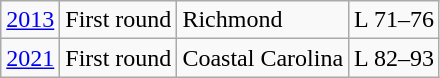<table class="wikitable">
<tr>
<td><a href='#'>2013</a></td>
<td>First round</td>
<td>Richmond</td>
<td>L 71–76</td>
</tr>
<tr>
<td><a href='#'>2021</a></td>
<td>First round</td>
<td>Coastal Carolina</td>
<td>L 82–93</td>
</tr>
</table>
